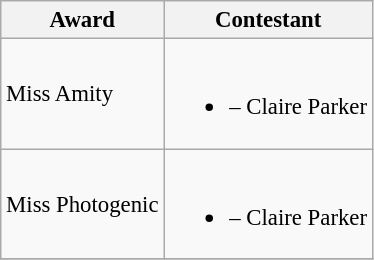<table class="wikitable sortable" style="font-size: 95%;">
<tr>
<th>Award</th>
<th>Contestant</th>
</tr>
<tr>
<td>Miss Amity</td>
<td><br><ul><li> – Claire Parker</li></ul></td>
</tr>
<tr>
<td>Miss Photogenic</td>
<td><br><ul><li> – Claire Parker</li></ul></td>
</tr>
<tr>
</tr>
</table>
